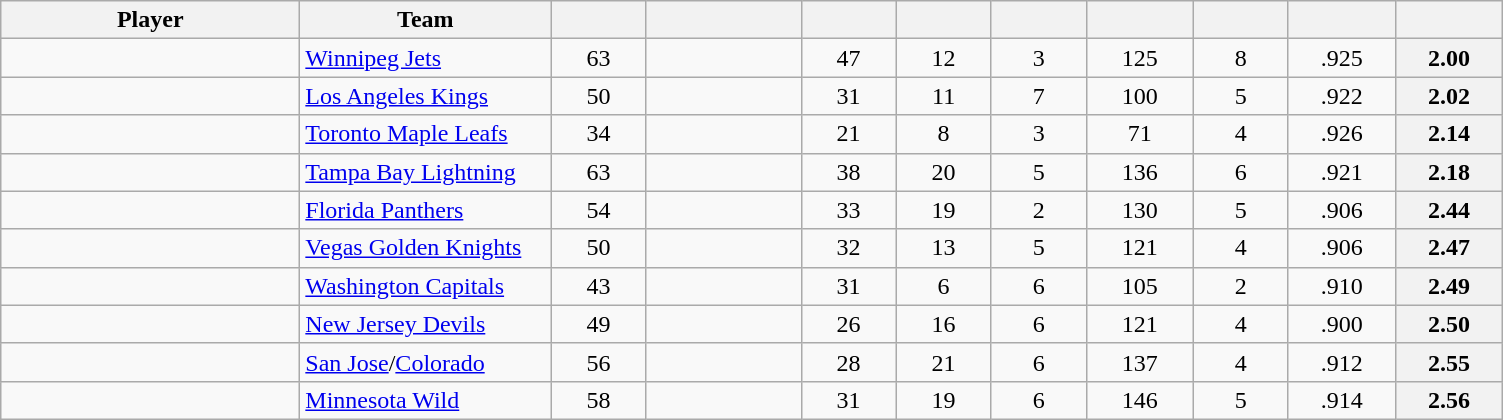<table class="wikitable sortable" style="text-align: center">
<tr>
<th style="width: 12em;">Player</th>
<th style="width: 10em;">Team</th>
<th style="width: 3.5em;"></th>
<th style="width: 6em;"></th>
<th style="width: 3.5em;"></th>
<th style="width: 3.5em;"></th>
<th style="width: 3.5em;"></th>
<th style="width: 4em;"></th>
<th style="width: 3.5em;"></th>
<th style="width: 4em;"></th>
<th style="width: 4em;"></th>
</tr>
<tr>
<td style="text-align:left;"></td>
<td style="text-align:left;"><a href='#'>Winnipeg Jets</a></td>
<td>63</td>
<td></td>
<td>47</td>
<td>12</td>
<td>3</td>
<td>125</td>
<td>8</td>
<td>.925</td>
<th>2.00</th>
</tr>
<tr>
<td style="text-align:left;"></td>
<td style="text-align:left;"><a href='#'>Los Angeles Kings</a></td>
<td>50</td>
<td></td>
<td>31</td>
<td>11</td>
<td>7</td>
<td>100</td>
<td>5</td>
<td>.922</td>
<th>2.02</th>
</tr>
<tr>
<td style="text-align:left;"></td>
<td style="text-align:left;"><a href='#'>Toronto Maple Leafs</a></td>
<td>34</td>
<td></td>
<td>21</td>
<td>8</td>
<td>3</td>
<td>71</td>
<td>4</td>
<td>.926</td>
<th>2.14</th>
</tr>
<tr>
<td style="text-align:left;"></td>
<td style="text-align:left;"><a href='#'>Tampa Bay Lightning</a></td>
<td>63</td>
<td></td>
<td>38</td>
<td>20</td>
<td>5</td>
<td>136</td>
<td>6</td>
<td>.921</td>
<th>2.18</th>
</tr>
<tr>
<td style="text-align:left;"></td>
<td style="text-align:left;"><a href='#'>Florida Panthers</a></td>
<td>54</td>
<td></td>
<td>33</td>
<td>19</td>
<td>2</td>
<td>130</td>
<td>5</td>
<td>.906</td>
<th>2.44</th>
</tr>
<tr>
<td style="text-align:left;"></td>
<td style="text-align:left;"><a href='#'>Vegas Golden Knights</a></td>
<td>50</td>
<td></td>
<td>32</td>
<td>13</td>
<td>5</td>
<td>121</td>
<td>4</td>
<td>.906</td>
<th>2.47</th>
</tr>
<tr>
<td style="text-align:left;"></td>
<td style="text-align:left;"><a href='#'>Washington Capitals</a></td>
<td>43</td>
<td></td>
<td>31</td>
<td>6</td>
<td>6</td>
<td>105</td>
<td>2</td>
<td>.910</td>
<th>2.49</th>
</tr>
<tr>
<td style="text-align:left;"></td>
<td style="text-align:left;"><a href='#'>New Jersey Devils</a></td>
<td>49</td>
<td></td>
<td>26</td>
<td>16</td>
<td>6</td>
<td>121</td>
<td>4</td>
<td>.900</td>
<th>2.50</th>
</tr>
<tr>
<td style="text-align:left;"></td>
<td style="text-align:left;"><a href='#'>San Jose</a>/<a href='#'>Colorado</a></td>
<td>56</td>
<td></td>
<td>28</td>
<td>21</td>
<td>6</td>
<td>137</td>
<td>4</td>
<td>.912</td>
<th>2.55</th>
</tr>
<tr>
<td style="text-align:left;"></td>
<td style="text-align:left;"><a href='#'>Minnesota Wild</a></td>
<td>58</td>
<td></td>
<td>31</td>
<td>19</td>
<td>6</td>
<td>146</td>
<td>5</td>
<td>.914</td>
<th>2.56</th>
</tr>
</table>
